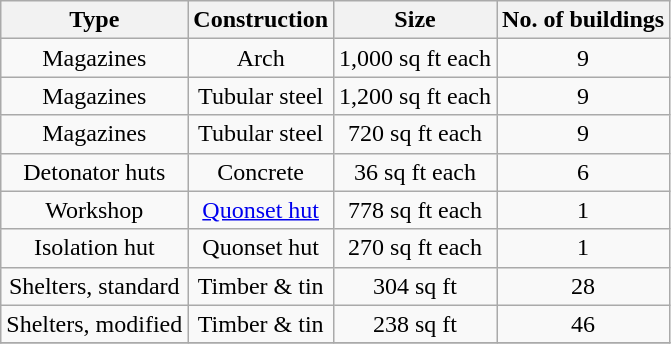<table class="wikitable" style="text-align:center">
<tr>
<th>Type</th>
<th>Construction</th>
<th>Size</th>
<th>No. of buildings</th>
</tr>
<tr>
<td>Magazines</td>
<td>Arch</td>
<td>1,000 sq ft each</td>
<td>9</td>
</tr>
<tr>
<td>Magazines</td>
<td>Tubular steel</td>
<td>1,200 sq ft each</td>
<td>9</td>
</tr>
<tr>
<td>Magazines</td>
<td>Tubular steel</td>
<td>720 sq ft each</td>
<td>9</td>
</tr>
<tr>
<td>Detonator huts</td>
<td>Concrete</td>
<td>36 sq ft each</td>
<td>6</td>
</tr>
<tr>
<td>Workshop</td>
<td><a href='#'>Quonset hut</a></td>
<td>778 sq ft each</td>
<td>1</td>
</tr>
<tr>
<td>Isolation hut</td>
<td>Quonset hut</td>
<td>270 sq ft each</td>
<td>1</td>
</tr>
<tr>
<td>Shelters, standard</td>
<td>Timber & tin</td>
<td>304 sq ft</td>
<td>28</td>
</tr>
<tr>
<td>Shelters, modified</td>
<td>Timber & tin</td>
<td>238 sq ft</td>
<td>46</td>
</tr>
<tr>
</tr>
</table>
